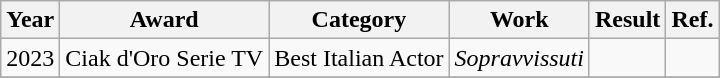<table class="wikitable">
<tr>
<th>Year</th>
<th>Award</th>
<th>Category</th>
<th>Work</th>
<th>Result</th>
<th>Ref.</th>
</tr>
<tr>
<td>2023</td>
<td>Ciak d'Oro Serie TV</td>
<td>Best Italian Actor</td>
<td><em>Sopravvissuti</em></td>
<td></td>
<td></td>
</tr>
<tr>
</tr>
</table>
